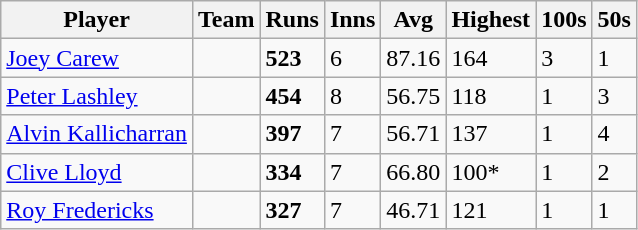<table class="wikitable">
<tr>
<th>Player</th>
<th>Team</th>
<th>Runs</th>
<th>Inns</th>
<th>Avg</th>
<th>Highest</th>
<th>100s</th>
<th>50s</th>
</tr>
<tr>
<td><a href='#'>Joey Carew</a></td>
<td></td>
<td><strong>523</strong></td>
<td>6</td>
<td>87.16</td>
<td>164</td>
<td>3</td>
<td>1</td>
</tr>
<tr>
<td><a href='#'>Peter Lashley</a></td>
<td></td>
<td><strong>454</strong></td>
<td>8</td>
<td>56.75</td>
<td>118</td>
<td>1</td>
<td>3</td>
</tr>
<tr>
<td><a href='#'>Alvin Kallicharran</a></td>
<td></td>
<td><strong>397</strong></td>
<td>7</td>
<td>56.71</td>
<td>137</td>
<td>1</td>
<td>4</td>
</tr>
<tr>
<td><a href='#'>Clive Lloyd</a></td>
<td></td>
<td><strong>334</strong></td>
<td>7</td>
<td>66.80</td>
<td>100*</td>
<td>1</td>
<td>2</td>
</tr>
<tr>
<td><a href='#'>Roy Fredericks</a></td>
<td></td>
<td><strong>327</strong></td>
<td>7</td>
<td>46.71</td>
<td>121</td>
<td>1</td>
<td>1</td>
</tr>
</table>
